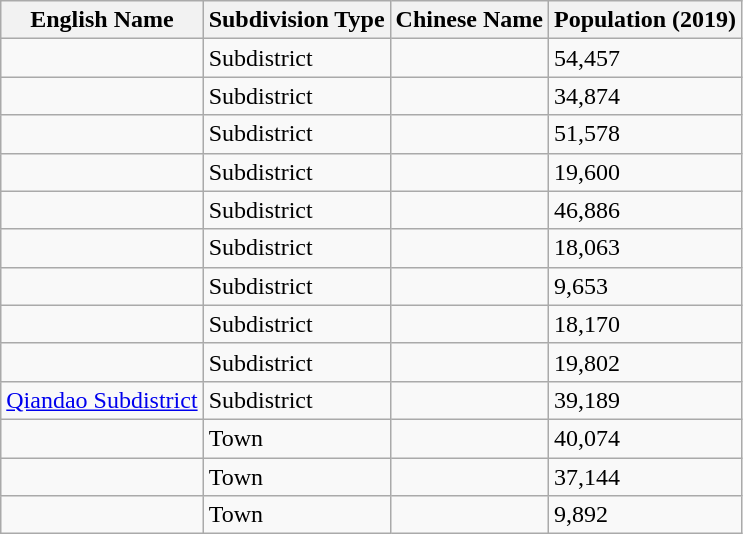<table class="wikitable">
<tr>
<th>English Name</th>
<th>Subdivision Type</th>
<th>Chinese Name</th>
<th>Population (2019)</th>
</tr>
<tr>
<td></td>
<td>Subdistrict</td>
<td></td>
<td>54,457</td>
</tr>
<tr>
<td></td>
<td>Subdistrict</td>
<td></td>
<td>34,874</td>
</tr>
<tr>
<td></td>
<td>Subdistrict</td>
<td></td>
<td>51,578</td>
</tr>
<tr>
<td></td>
<td>Subdistrict</td>
<td></td>
<td>19,600</td>
</tr>
<tr>
<td></td>
<td>Subdistrict</td>
<td></td>
<td>46,886</td>
</tr>
<tr>
<td></td>
<td>Subdistrict</td>
<td></td>
<td>18,063</td>
</tr>
<tr>
<td></td>
<td>Subdistrict</td>
<td></td>
<td>9,653</td>
</tr>
<tr>
<td></td>
<td>Subdistrict</td>
<td></td>
<td>18,170</td>
</tr>
<tr>
<td></td>
<td>Subdistrict</td>
<td></td>
<td>19,802</td>
</tr>
<tr>
<td><a href='#'>Qiandao Subdistrict</a></td>
<td>Subdistrict</td>
<td></td>
<td>39,189</td>
</tr>
<tr>
<td></td>
<td>Town</td>
<td></td>
<td>40,074</td>
</tr>
<tr>
<td></td>
<td>Town</td>
<td></td>
<td>37,144</td>
</tr>
<tr>
<td></td>
<td>Town</td>
<td></td>
<td>9,892</td>
</tr>
</table>
